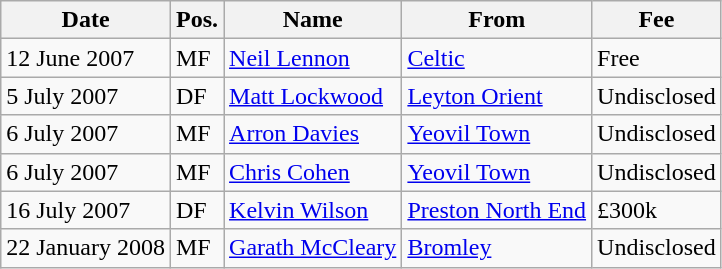<table class="wikitable">
<tr>
<th>Date</th>
<th>Pos.</th>
<th>Name</th>
<th>From</th>
<th>Fee</th>
</tr>
<tr>
<td>12 June 2007</td>
<td>MF</td>
<td> <a href='#'>Neil Lennon</a></td>
<td><a href='#'>Celtic</a></td>
<td>Free</td>
</tr>
<tr>
<td>5 July 2007</td>
<td>DF</td>
<td> <a href='#'>Matt Lockwood</a></td>
<td><a href='#'>Leyton Orient</a></td>
<td>Undisclosed</td>
</tr>
<tr>
<td>6 July 2007</td>
<td>MF</td>
<td> <a href='#'>Arron Davies</a></td>
<td><a href='#'>Yeovil Town</a></td>
<td>Undisclosed</td>
</tr>
<tr>
<td>6 July 2007</td>
<td>MF</td>
<td> <a href='#'>Chris Cohen</a></td>
<td><a href='#'>Yeovil Town</a></td>
<td>Undisclosed</td>
</tr>
<tr>
<td>16 July 2007</td>
<td>DF</td>
<td> <a href='#'>Kelvin Wilson</a></td>
<td><a href='#'>Preston North End</a></td>
<td>£300k</td>
</tr>
<tr>
<td>22 January 2008</td>
<td>MF</td>
<td> <a href='#'>Garath McCleary</a></td>
<td><a href='#'>Bromley</a></td>
<td>Undisclosed</td>
</tr>
</table>
